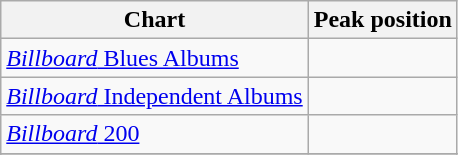<table class="wikitable">
<tr>
<th>Chart</th>
<th>Peak position</th>
</tr>
<tr>
<td><a href='#'><em>Billboard</em> Blues Albums</a></td>
<td></td>
</tr>
<tr>
<td><a href='#'><em>Billboard</em> Independent Albums</a></td>
<td></td>
</tr>
<tr>
<td><a href='#'><em>Billboard</em> 200</a></td>
<td></td>
</tr>
<tr>
</tr>
<tr>
</tr>
</table>
